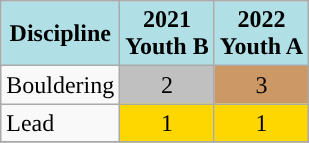<table class="wikitable" style="text-align: center;">
<tr>
<th style="background: #b0e0e6;">Discipline</th>
<th style="background: #b0e0e6;">2021<br>Youth B</th>
<th style="background: #b0e0e6;">2022<br>Youth A</th>
</tr>
<tr>
<td align="left">Bouldering</td>
<td style="background: Silver">2</td>
<td style="background: #cc9966">3</td>
</tr>
<tr>
<td align="left">Lead</td>
<td style="background: Gold">1</td>
<td style="background: Gold">1</td>
</tr>
<tr>
</tr>
</table>
